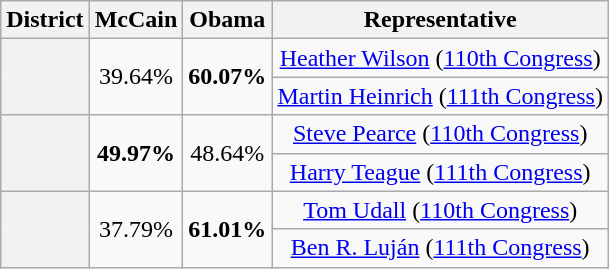<table class=wikitable>
<tr>
<th>District</th>
<th>McCain</th>
<th>Obama</th>
<th>Representative</th>
</tr>
<tr align=center>
<th rowspan=2 ></th>
<td rowspan=2>39.64%</td>
<td rowspan=2><strong>60.07%</strong></td>
<td><a href='#'>Heather Wilson</a> (<a href='#'>110th Congress</a>)</td>
</tr>
<tr align=center>
<td><a href='#'>Martin Heinrich</a> (<a href='#'>111th Congress</a>)</td>
</tr>
<tr align=center>
<th rowspan=2 ></th>
<td rowspan=2><strong>49.97%</strong></td>
<td rowspan=2>48.64%</td>
<td><a href='#'>Steve Pearce</a> (<a href='#'>110th Congress</a>)</td>
</tr>
<tr align=center>
<td><a href='#'>Harry Teague</a> (<a href='#'>111th Congress</a>)</td>
</tr>
<tr align=center>
<th rowspan=2 ></th>
<td rowspan=2>37.79%</td>
<td rowspan=2><strong>61.01%</strong></td>
<td><a href='#'>Tom Udall</a> (<a href='#'>110th Congress</a>)</td>
</tr>
<tr align=center>
<td><a href='#'>Ben R. Luján</a> (<a href='#'>111th Congress</a>)</td>
</tr>
</table>
